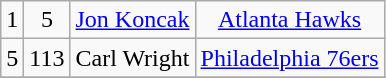<table class="wikitable">
<tr align="center" bgcolor="">
<td>1</td>
<td>5</td>
<td><a href='#'>Jon Koncak</a></td>
<td><a href='#'>Atlanta Hawks</a></td>
</tr>
<tr align="center" bgcolor="">
<td>5</td>
<td>113</td>
<td>Carl Wright</td>
<td><a href='#'>Philadelphia 76ers</a></td>
</tr>
<tr align="center" bgcolor="">
</tr>
</table>
